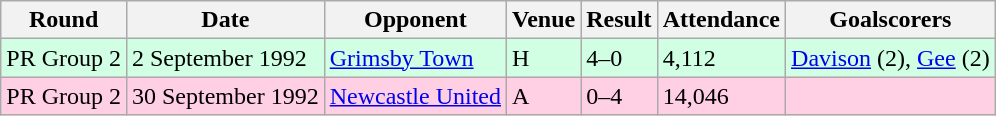<table class="wikitable">
<tr>
<th>Round</th>
<th>Date</th>
<th>Opponent</th>
<th>Venue</th>
<th>Result</th>
<th>Attendance</th>
<th>Goalscorers</th>
</tr>
<tr style="background-color: #d0ffe3;">
<td>PR Group 2</td>
<td>2 September 1992</td>
<td><a href='#'>Grimsby Town</a></td>
<td>H</td>
<td>4–0</td>
<td>4,112</td>
<td><a href='#'>Davison</a> (2), <a href='#'>Gee</a> (2)</td>
</tr>
<tr style="background-color: #ffd0e3;">
<td>PR Group 2</td>
<td>30 September 1992</td>
<td><a href='#'>Newcastle United</a></td>
<td>A</td>
<td>0–4</td>
<td>14,046</td>
<td></td>
</tr>
</table>
